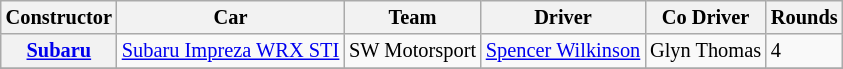<table class=wikitable style="font-size: 85%">
<tr>
<th>Constructor</th>
<th>Car</th>
<th>Team</th>
<th>Driver</th>
<th>Co Driver</th>
<th>Rounds</th>
</tr>
<tr>
<th><a href='#'>Subaru</a></th>
<td><a href='#'>Subaru Impreza WRX STI</a></td>
<td> SW Motorsport</td>
<td> <a href='#'>Spencer Wilkinson</a></td>
<td> Glyn Thomas</td>
<td>4</td>
</tr>
<tr>
</tr>
</table>
